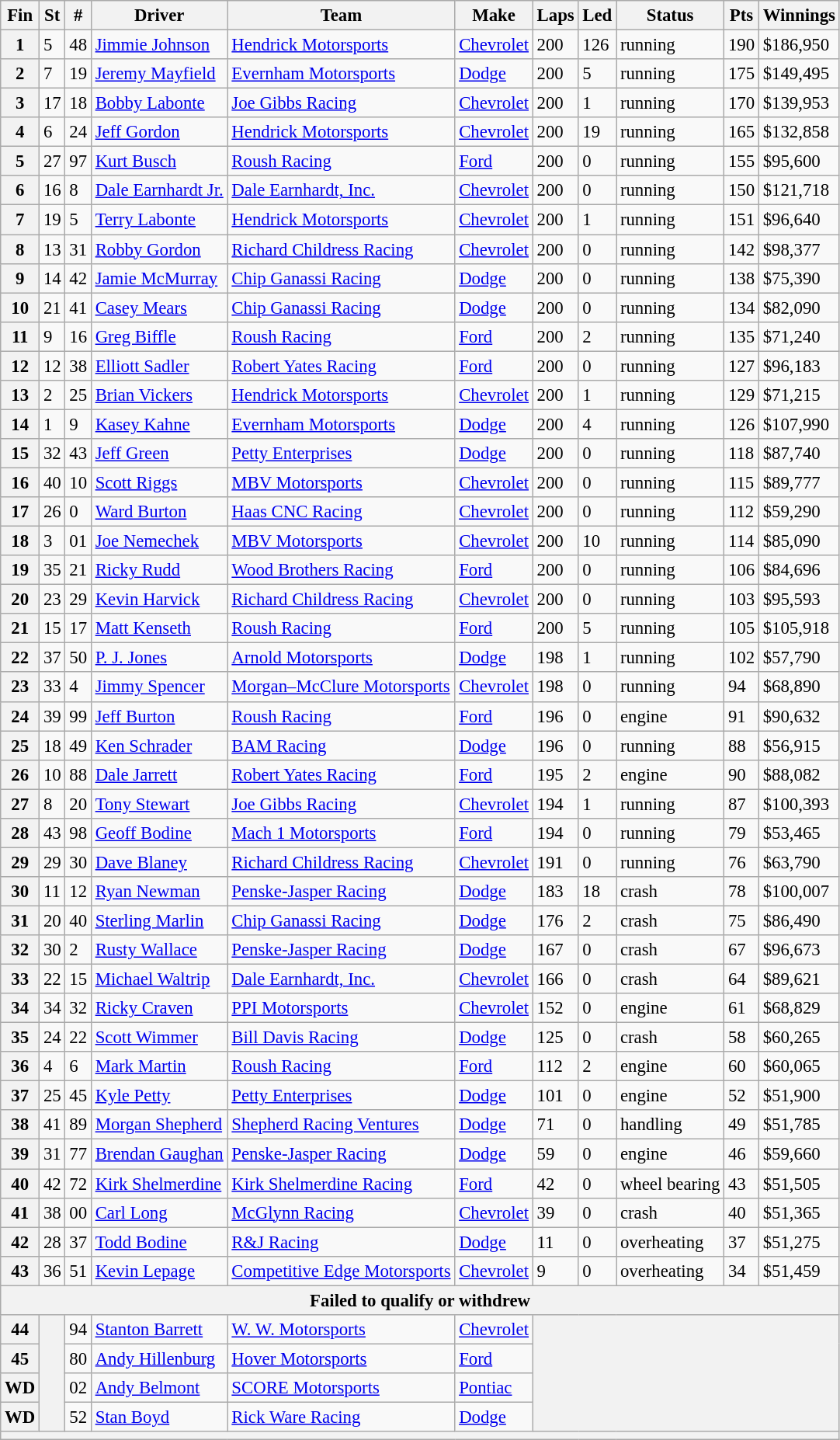<table class="wikitable" style="font-size:95%">
<tr>
<th>Fin</th>
<th>St</th>
<th>#</th>
<th>Driver</th>
<th>Team</th>
<th>Make</th>
<th>Laps</th>
<th>Led</th>
<th>Status</th>
<th>Pts</th>
<th>Winnings</th>
</tr>
<tr>
<th>1</th>
<td>5</td>
<td>48</td>
<td><a href='#'>Jimmie Johnson</a></td>
<td><a href='#'>Hendrick Motorsports</a></td>
<td><a href='#'>Chevrolet</a></td>
<td>200</td>
<td>126</td>
<td>running</td>
<td>190</td>
<td>$186,950</td>
</tr>
<tr>
<th>2</th>
<td>7</td>
<td>19</td>
<td><a href='#'>Jeremy Mayfield</a></td>
<td><a href='#'>Evernham Motorsports</a></td>
<td><a href='#'>Dodge</a></td>
<td>200</td>
<td>5</td>
<td>running</td>
<td>175</td>
<td>$149,495</td>
</tr>
<tr>
<th>3</th>
<td>17</td>
<td>18</td>
<td><a href='#'>Bobby Labonte</a></td>
<td><a href='#'>Joe Gibbs Racing</a></td>
<td><a href='#'>Chevrolet</a></td>
<td>200</td>
<td>1</td>
<td>running</td>
<td>170</td>
<td>$139,953</td>
</tr>
<tr>
<th>4</th>
<td>6</td>
<td>24</td>
<td><a href='#'>Jeff Gordon</a></td>
<td><a href='#'>Hendrick Motorsports</a></td>
<td><a href='#'>Chevrolet</a></td>
<td>200</td>
<td>19</td>
<td>running</td>
<td>165</td>
<td>$132,858</td>
</tr>
<tr>
<th>5</th>
<td>27</td>
<td>97</td>
<td><a href='#'>Kurt Busch</a></td>
<td><a href='#'>Roush Racing</a></td>
<td><a href='#'>Ford</a></td>
<td>200</td>
<td>0</td>
<td>running</td>
<td>155</td>
<td>$95,600</td>
</tr>
<tr>
<th>6</th>
<td>16</td>
<td>8</td>
<td><a href='#'>Dale Earnhardt Jr.</a></td>
<td><a href='#'>Dale Earnhardt, Inc.</a></td>
<td><a href='#'>Chevrolet</a></td>
<td>200</td>
<td>0</td>
<td>running</td>
<td>150</td>
<td>$121,718</td>
</tr>
<tr>
<th>7</th>
<td>19</td>
<td>5</td>
<td><a href='#'>Terry Labonte</a></td>
<td><a href='#'>Hendrick Motorsports</a></td>
<td><a href='#'>Chevrolet</a></td>
<td>200</td>
<td>1</td>
<td>running</td>
<td>151</td>
<td>$96,640</td>
</tr>
<tr>
<th>8</th>
<td>13</td>
<td>31</td>
<td><a href='#'>Robby Gordon</a></td>
<td><a href='#'>Richard Childress Racing</a></td>
<td><a href='#'>Chevrolet</a></td>
<td>200</td>
<td>0</td>
<td>running</td>
<td>142</td>
<td>$98,377</td>
</tr>
<tr>
<th>9</th>
<td>14</td>
<td>42</td>
<td><a href='#'>Jamie McMurray</a></td>
<td><a href='#'>Chip Ganassi Racing</a></td>
<td><a href='#'>Dodge</a></td>
<td>200</td>
<td>0</td>
<td>running</td>
<td>138</td>
<td>$75,390</td>
</tr>
<tr>
<th>10</th>
<td>21</td>
<td>41</td>
<td><a href='#'>Casey Mears</a></td>
<td><a href='#'>Chip Ganassi Racing</a></td>
<td><a href='#'>Dodge</a></td>
<td>200</td>
<td>0</td>
<td>running</td>
<td>134</td>
<td>$82,090</td>
</tr>
<tr>
<th>11</th>
<td>9</td>
<td>16</td>
<td><a href='#'>Greg Biffle</a></td>
<td><a href='#'>Roush Racing</a></td>
<td><a href='#'>Ford</a></td>
<td>200</td>
<td>2</td>
<td>running</td>
<td>135</td>
<td>$71,240</td>
</tr>
<tr>
<th>12</th>
<td>12</td>
<td>38</td>
<td><a href='#'>Elliott Sadler</a></td>
<td><a href='#'>Robert Yates Racing</a></td>
<td><a href='#'>Ford</a></td>
<td>200</td>
<td>0</td>
<td>running</td>
<td>127</td>
<td>$96,183</td>
</tr>
<tr>
<th>13</th>
<td>2</td>
<td>25</td>
<td><a href='#'>Brian Vickers</a></td>
<td><a href='#'>Hendrick Motorsports</a></td>
<td><a href='#'>Chevrolet</a></td>
<td>200</td>
<td>1</td>
<td>running</td>
<td>129</td>
<td>$71,215</td>
</tr>
<tr>
<th>14</th>
<td>1</td>
<td>9</td>
<td><a href='#'>Kasey Kahne</a></td>
<td><a href='#'>Evernham Motorsports</a></td>
<td><a href='#'>Dodge</a></td>
<td>200</td>
<td>4</td>
<td>running</td>
<td>126</td>
<td>$107,990</td>
</tr>
<tr>
<th>15</th>
<td>32</td>
<td>43</td>
<td><a href='#'>Jeff Green</a></td>
<td><a href='#'>Petty Enterprises</a></td>
<td><a href='#'>Dodge</a></td>
<td>200</td>
<td>0</td>
<td>running</td>
<td>118</td>
<td>$87,740</td>
</tr>
<tr>
<th>16</th>
<td>40</td>
<td>10</td>
<td><a href='#'>Scott Riggs</a></td>
<td><a href='#'>MBV Motorsports</a></td>
<td><a href='#'>Chevrolet</a></td>
<td>200</td>
<td>0</td>
<td>running</td>
<td>115</td>
<td>$89,777</td>
</tr>
<tr>
<th>17</th>
<td>26</td>
<td>0</td>
<td><a href='#'>Ward Burton</a></td>
<td><a href='#'>Haas CNC Racing</a></td>
<td><a href='#'>Chevrolet</a></td>
<td>200</td>
<td>0</td>
<td>running</td>
<td>112</td>
<td>$59,290</td>
</tr>
<tr>
<th>18</th>
<td>3</td>
<td>01</td>
<td><a href='#'>Joe Nemechek</a></td>
<td><a href='#'>MBV Motorsports</a></td>
<td><a href='#'>Chevrolet</a></td>
<td>200</td>
<td>10</td>
<td>running</td>
<td>114</td>
<td>$85,090</td>
</tr>
<tr>
<th>19</th>
<td>35</td>
<td>21</td>
<td><a href='#'>Ricky Rudd</a></td>
<td><a href='#'>Wood Brothers Racing</a></td>
<td><a href='#'>Ford</a></td>
<td>200</td>
<td>0</td>
<td>running</td>
<td>106</td>
<td>$84,696</td>
</tr>
<tr>
<th>20</th>
<td>23</td>
<td>29</td>
<td><a href='#'>Kevin Harvick</a></td>
<td><a href='#'>Richard Childress Racing</a></td>
<td><a href='#'>Chevrolet</a></td>
<td>200</td>
<td>0</td>
<td>running</td>
<td>103</td>
<td>$95,593</td>
</tr>
<tr>
<th>21</th>
<td>15</td>
<td>17</td>
<td><a href='#'>Matt Kenseth</a></td>
<td><a href='#'>Roush Racing</a></td>
<td><a href='#'>Ford</a></td>
<td>200</td>
<td>5</td>
<td>running</td>
<td>105</td>
<td>$105,918</td>
</tr>
<tr>
<th>22</th>
<td>37</td>
<td>50</td>
<td><a href='#'>P. J. Jones</a></td>
<td><a href='#'>Arnold Motorsports</a></td>
<td><a href='#'>Dodge</a></td>
<td>198</td>
<td>1</td>
<td>running</td>
<td>102</td>
<td>$57,790</td>
</tr>
<tr>
<th>23</th>
<td>33</td>
<td>4</td>
<td><a href='#'>Jimmy Spencer</a></td>
<td><a href='#'>Morgan–McClure Motorsports</a></td>
<td><a href='#'>Chevrolet</a></td>
<td>198</td>
<td>0</td>
<td>running</td>
<td>94</td>
<td>$68,890</td>
</tr>
<tr>
<th>24</th>
<td>39</td>
<td>99</td>
<td><a href='#'>Jeff Burton</a></td>
<td><a href='#'>Roush Racing</a></td>
<td><a href='#'>Ford</a></td>
<td>196</td>
<td>0</td>
<td>engine</td>
<td>91</td>
<td>$90,632</td>
</tr>
<tr>
<th>25</th>
<td>18</td>
<td>49</td>
<td><a href='#'>Ken Schrader</a></td>
<td><a href='#'>BAM Racing</a></td>
<td><a href='#'>Dodge</a></td>
<td>196</td>
<td>0</td>
<td>running</td>
<td>88</td>
<td>$56,915</td>
</tr>
<tr>
<th>26</th>
<td>10</td>
<td>88</td>
<td><a href='#'>Dale Jarrett</a></td>
<td><a href='#'>Robert Yates Racing</a></td>
<td><a href='#'>Ford</a></td>
<td>195</td>
<td>2</td>
<td>engine</td>
<td>90</td>
<td>$88,082</td>
</tr>
<tr>
<th>27</th>
<td>8</td>
<td>20</td>
<td><a href='#'>Tony Stewart</a></td>
<td><a href='#'>Joe Gibbs Racing</a></td>
<td><a href='#'>Chevrolet</a></td>
<td>194</td>
<td>1</td>
<td>running</td>
<td>87</td>
<td>$100,393</td>
</tr>
<tr>
<th>28</th>
<td>43</td>
<td>98</td>
<td><a href='#'>Geoff Bodine</a></td>
<td><a href='#'>Mach 1 Motorsports</a></td>
<td><a href='#'>Ford</a></td>
<td>194</td>
<td>0</td>
<td>running</td>
<td>79</td>
<td>$53,465</td>
</tr>
<tr>
<th>29</th>
<td>29</td>
<td>30</td>
<td><a href='#'>Dave Blaney</a></td>
<td><a href='#'>Richard Childress Racing</a></td>
<td><a href='#'>Chevrolet</a></td>
<td>191</td>
<td>0</td>
<td>running</td>
<td>76</td>
<td>$63,790</td>
</tr>
<tr>
<th>30</th>
<td>11</td>
<td>12</td>
<td><a href='#'>Ryan Newman</a></td>
<td><a href='#'>Penske-Jasper Racing</a></td>
<td><a href='#'>Dodge</a></td>
<td>183</td>
<td>18</td>
<td>crash</td>
<td>78</td>
<td>$100,007</td>
</tr>
<tr>
<th>31</th>
<td>20</td>
<td>40</td>
<td><a href='#'>Sterling Marlin</a></td>
<td><a href='#'>Chip Ganassi Racing</a></td>
<td><a href='#'>Dodge</a></td>
<td>176</td>
<td>2</td>
<td>crash</td>
<td>75</td>
<td>$86,490</td>
</tr>
<tr>
<th>32</th>
<td>30</td>
<td>2</td>
<td><a href='#'>Rusty Wallace</a></td>
<td><a href='#'>Penske-Jasper Racing</a></td>
<td><a href='#'>Dodge</a></td>
<td>167</td>
<td>0</td>
<td>crash</td>
<td>67</td>
<td>$96,673</td>
</tr>
<tr>
<th>33</th>
<td>22</td>
<td>15</td>
<td><a href='#'>Michael Waltrip</a></td>
<td><a href='#'>Dale Earnhardt, Inc.</a></td>
<td><a href='#'>Chevrolet</a></td>
<td>166</td>
<td>0</td>
<td>crash</td>
<td>64</td>
<td>$89,621</td>
</tr>
<tr>
<th>34</th>
<td>34</td>
<td>32</td>
<td><a href='#'>Ricky Craven</a></td>
<td><a href='#'>PPI Motorsports</a></td>
<td><a href='#'>Chevrolet</a></td>
<td>152</td>
<td>0</td>
<td>engine</td>
<td>61</td>
<td>$68,829</td>
</tr>
<tr>
<th>35</th>
<td>24</td>
<td>22</td>
<td><a href='#'>Scott Wimmer</a></td>
<td><a href='#'>Bill Davis Racing</a></td>
<td><a href='#'>Dodge</a></td>
<td>125</td>
<td>0</td>
<td>crash</td>
<td>58</td>
<td>$60,265</td>
</tr>
<tr>
<th>36</th>
<td>4</td>
<td>6</td>
<td><a href='#'>Mark Martin</a></td>
<td><a href='#'>Roush Racing</a></td>
<td><a href='#'>Ford</a></td>
<td>112</td>
<td>2</td>
<td>engine</td>
<td>60</td>
<td>$60,065</td>
</tr>
<tr>
<th>37</th>
<td>25</td>
<td>45</td>
<td><a href='#'>Kyle Petty</a></td>
<td><a href='#'>Petty Enterprises</a></td>
<td><a href='#'>Dodge</a></td>
<td>101</td>
<td>0</td>
<td>engine</td>
<td>52</td>
<td>$51,900</td>
</tr>
<tr>
<th>38</th>
<td>41</td>
<td>89</td>
<td><a href='#'>Morgan Shepherd</a></td>
<td><a href='#'>Shepherd Racing Ventures</a></td>
<td><a href='#'>Dodge</a></td>
<td>71</td>
<td>0</td>
<td>handling</td>
<td>49</td>
<td>$51,785</td>
</tr>
<tr>
<th>39</th>
<td>31</td>
<td>77</td>
<td><a href='#'>Brendan Gaughan</a></td>
<td><a href='#'>Penske-Jasper Racing</a></td>
<td><a href='#'>Dodge</a></td>
<td>59</td>
<td>0</td>
<td>engine</td>
<td>46</td>
<td>$59,660</td>
</tr>
<tr>
<th>40</th>
<td>42</td>
<td>72</td>
<td><a href='#'>Kirk Shelmerdine</a></td>
<td><a href='#'>Kirk Shelmerdine Racing</a></td>
<td><a href='#'>Ford</a></td>
<td>42</td>
<td>0</td>
<td>wheel bearing</td>
<td>43</td>
<td>$51,505</td>
</tr>
<tr>
<th>41</th>
<td>38</td>
<td>00</td>
<td><a href='#'>Carl Long</a></td>
<td><a href='#'>McGlynn Racing</a></td>
<td><a href='#'>Chevrolet</a></td>
<td>39</td>
<td>0</td>
<td>crash</td>
<td>40</td>
<td>$51,365</td>
</tr>
<tr>
<th>42</th>
<td>28</td>
<td>37</td>
<td><a href='#'>Todd Bodine</a></td>
<td><a href='#'>R&J Racing</a></td>
<td><a href='#'>Dodge</a></td>
<td>11</td>
<td>0</td>
<td>overheating</td>
<td>37</td>
<td>$51,275</td>
</tr>
<tr>
<th>43</th>
<td>36</td>
<td>51</td>
<td><a href='#'>Kevin Lepage</a></td>
<td><a href='#'>Competitive Edge Motorsports</a></td>
<td><a href='#'>Chevrolet</a></td>
<td>9</td>
<td>0</td>
<td>overheating</td>
<td>34</td>
<td>$51,459</td>
</tr>
<tr>
<th colspan="11">Failed to qualify or withdrew</th>
</tr>
<tr>
<th>44</th>
<th rowspan="4"></th>
<td>94</td>
<td><a href='#'>Stanton Barrett</a></td>
<td><a href='#'>W. W. Motorsports</a></td>
<td><a href='#'>Chevrolet</a></td>
<th colspan="5" rowspan="4"></th>
</tr>
<tr>
<th>45</th>
<td>80</td>
<td><a href='#'>Andy Hillenburg</a></td>
<td><a href='#'>Hover Motorsports</a></td>
<td><a href='#'>Ford</a></td>
</tr>
<tr>
<th>WD</th>
<td>02</td>
<td><a href='#'>Andy Belmont</a></td>
<td><a href='#'>SCORE Motorsports</a></td>
<td><a href='#'>Pontiac</a></td>
</tr>
<tr>
<th>WD</th>
<td>52</td>
<td><a href='#'>Stan Boyd</a></td>
<td><a href='#'>Rick Ware Racing</a></td>
<td><a href='#'>Dodge</a></td>
</tr>
<tr>
<th colspan="11"></th>
</tr>
</table>
